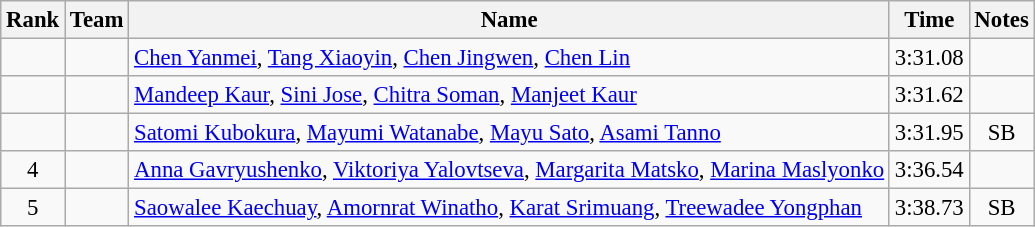<table class="wikitable sortable" style="text-align:center;font-size:95%">
<tr>
<th>Rank</th>
<th>Team</th>
<th>Name</th>
<th>Time</th>
<th>Notes</th>
</tr>
<tr>
<td></td>
<td align=left></td>
<td align=left><a href='#'>Chen Yanmei</a>, <a href='#'>Tang Xiaoyin</a>, <a href='#'>Chen Jingwen</a>, <a href='#'>Chen Lin</a></td>
<td>3:31.08</td>
<td></td>
</tr>
<tr>
<td></td>
<td align=left></td>
<td align=left><a href='#'>Mandeep Kaur</a>, <a href='#'>Sini Jose</a>, <a href='#'>Chitra Soman</a>, <a href='#'>Manjeet Kaur</a></td>
<td>3:31.62</td>
<td></td>
</tr>
<tr>
<td></td>
<td align=left></td>
<td align=left><a href='#'>Satomi Kubokura</a>, <a href='#'>Mayumi Watanabe</a>, <a href='#'>Mayu Sato</a>, <a href='#'>Asami Tanno</a></td>
<td>3:31.95</td>
<td>SB</td>
</tr>
<tr>
<td>4</td>
<td align=left></td>
<td align=left><a href='#'>Anna Gavryushenko</a>, <a href='#'>Viktoriya Yalovtseva</a>, <a href='#'>Margarita Matsko</a>, <a href='#'>Marina Maslyonko</a></td>
<td>3:36.54</td>
<td></td>
</tr>
<tr>
<td>5</td>
<td align=left></td>
<td align=left><a href='#'>Saowalee Kaechuay</a>, <a href='#'>Amornrat Winatho</a>, <a href='#'>Karat Srimuang</a>, <a href='#'>Treewadee Yongphan</a></td>
<td>3:38.73</td>
<td>SB</td>
</tr>
</table>
